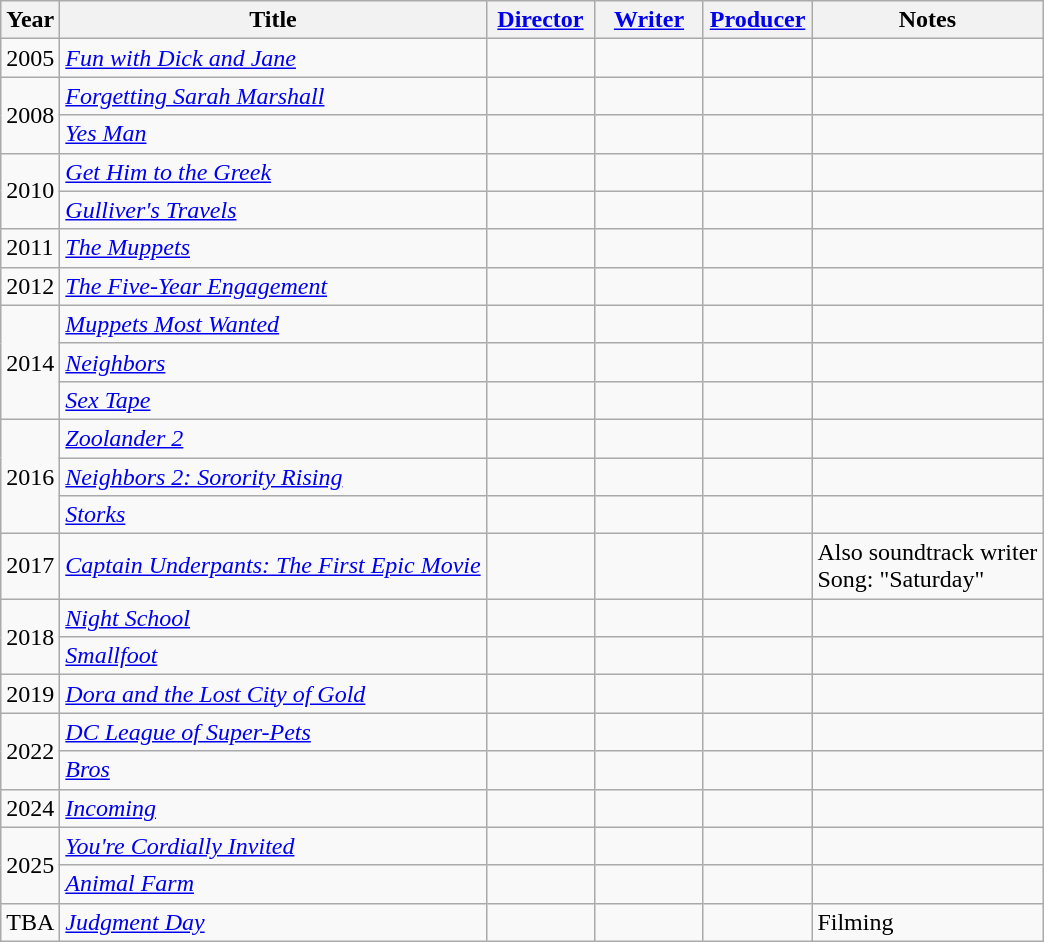<table class="wikitable">
<tr>
<th>Year</th>
<th>Title</th>
<th width="65"><a href='#'>Director</a></th>
<th width="65"><a href='#'>Writer</a></th>
<th width="65"><a href='#'>Producer</a></th>
<th>Notes</th>
</tr>
<tr>
<td>2005</td>
<td><em><a href='#'>Fun with Dick and Jane</a></em></td>
<td></td>
<td></td>
<td></td>
<td></td>
</tr>
<tr>
<td rowspan="2">2008</td>
<td><em><a href='#'>Forgetting Sarah Marshall</a></em></td>
<td></td>
<td></td>
<td></td>
<td></td>
</tr>
<tr>
<td><em><a href='#'>Yes Man</a></em></td>
<td></td>
<td></td>
<td></td>
<td></td>
</tr>
<tr>
<td rowspan="2">2010</td>
<td><em><a href='#'>Get Him to the Greek</a></em></td>
<td></td>
<td></td>
<td></td>
<td></td>
</tr>
<tr>
<td><em><a href='#'>Gulliver's Travels</a></em></td>
<td></td>
<td></td>
<td></td>
<td></td>
</tr>
<tr>
<td>2011</td>
<td><em><a href='#'>The Muppets</a></em></td>
<td></td>
<td></td>
<td></td>
<td></td>
</tr>
<tr>
<td>2012</td>
<td><em><a href='#'>The Five-Year Engagement</a></em></td>
<td></td>
<td></td>
<td></td>
<td></td>
</tr>
<tr>
<td rowspan="3">2014</td>
<td><em><a href='#'>Muppets Most Wanted</a></em></td>
<td></td>
<td></td>
<td></td>
<td></td>
</tr>
<tr>
<td><em><a href='#'>Neighbors</a></em></td>
<td></td>
<td></td>
<td></td>
<td></td>
</tr>
<tr>
<td><em><a href='#'>Sex Tape</a></em></td>
<td></td>
<td></td>
<td></td>
<td></td>
</tr>
<tr>
<td rowspan="3">2016</td>
<td><em><a href='#'>Zoolander 2</a></em></td>
<td></td>
<td></td>
<td></td>
<td></td>
</tr>
<tr>
<td><em><a href='#'>Neighbors 2: Sorority Rising</a></em></td>
<td></td>
<td></td>
<td></td>
<td></td>
</tr>
<tr>
<td><em><a href='#'>Storks</a></em></td>
<td></td>
<td></td>
<td></td>
<td></td>
</tr>
<tr>
<td>2017</td>
<td><em><a href='#'>Captain Underpants: The First Epic Movie</a></em></td>
<td></td>
<td></td>
<td></td>
<td>Also soundtrack writer<br>Song: "Saturday"</td>
</tr>
<tr>
<td rowspan="2">2018</td>
<td><em><a href='#'>Night School</a></em></td>
<td></td>
<td></td>
<td></td>
<td></td>
</tr>
<tr>
<td><em><a href='#'>Smallfoot</a></em></td>
<td></td>
<td></td>
<td></td>
<td></td>
</tr>
<tr>
<td>2019</td>
<td><em><a href='#'>Dora and the Lost City of Gold</a></em></td>
<td></td>
<td></td>
<td></td>
<td></td>
</tr>
<tr>
<td rowspan="2">2022</td>
<td><em><a href='#'>DC League of Super-Pets</a></em></td>
<td></td>
<td></td>
<td></td>
<td></td>
</tr>
<tr>
<td><em><a href='#'>Bros</a></em></td>
<td></td>
<td></td>
<td></td>
<td></td>
</tr>
<tr>
<td>2024</td>
<td><em><a href='#'>Incoming</a></em></td>
<td></td>
<td></td>
<td></td>
</tr>
<tr>
<td rowspan="2">2025</td>
<td><em><a href='#'>You're Cordially Invited</a></em></td>
<td></td>
<td></td>
<td></td>
<td></td>
</tr>
<tr>
<td><em><a href='#'>Animal Farm</a></em></td>
<td></td>
<td></td>
<td></td>
<td></td>
</tr>
<tr>
<td>TBA</td>
<td><em><a href='#'>Judgment Day</a></em></td>
<td></td>
<td></td>
<td></td>
<td>Filming</td>
</tr>
</table>
